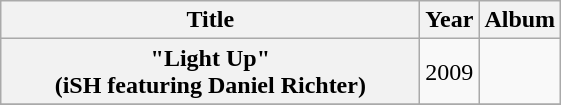<table class="wikitable plainrowheaders" style="text-align:center;">
<tr>
<th scope="col" style="width:17em;">Title</th>
<th scope="col">Year</th>
<th scope="col">Album</th>
</tr>
<tr>
<th scope="row">"Light Up" <br><span>(iSH featuring Daniel Richter)</span></th>
<td>2009</td>
<td></td>
</tr>
<tr>
</tr>
</table>
